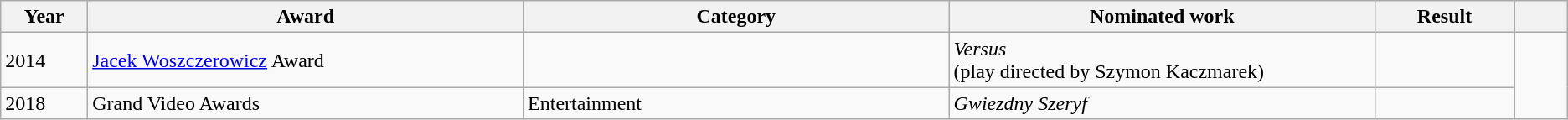<table class="wikitable sortable">
<tr>
<th width=1%>Year</th>
<th width=8%>Award</th>
<th width=8%>Category</th>
<th width=8%>Nominated work</th>
<th width=2%>Result</th>
<th width=1% class="unsortable"></th>
</tr>
<tr>
<td>2014</td>
<td><a href='#'>Jacek Woszczerowicz</a> Award</td>
<td></td>
<td><em>Versus</em><br>(play directed by Szymon Kaczmarek)</td>
<td></td>
<td rowspan=2></td>
</tr>
<tr>
<td>2018</td>
<td>Grand Video Awards</td>
<td>Entertainment</td>
<td><em>Gwiezdny Szeryf</em></td>
<td></td>
</tr>
</table>
